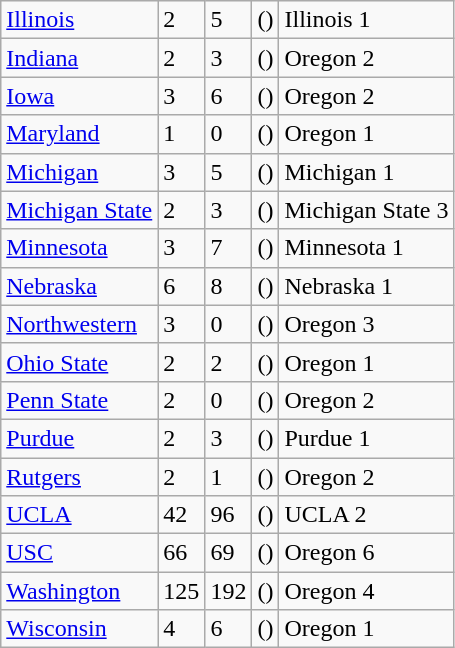<table class="wikitable sortable">
<tr>
<td><a href='#'>Illinois</a></td>
<td>2</td>
<td>5</td>
<td>()</td>
<td>Illinois 1</td>
</tr>
<tr>
<td><a href='#'>Indiana</a></td>
<td>2</td>
<td>3</td>
<td>()</td>
<td>Oregon 2</td>
</tr>
<tr>
<td><a href='#'>Iowa</a></td>
<td>3</td>
<td>6</td>
<td>()</td>
<td>Oregon 2</td>
</tr>
<tr>
<td><a href='#'>Maryland</a></td>
<td>1</td>
<td>0</td>
<td>()</td>
<td>Oregon 1</td>
</tr>
<tr>
<td><a href='#'>Michigan</a></td>
<td>3</td>
<td>5</td>
<td>()</td>
<td>Michigan 1</td>
</tr>
<tr>
<td><a href='#'>Michigan State</a></td>
<td>2</td>
<td>3</td>
<td>()</td>
<td>Michigan State 3</td>
</tr>
<tr>
<td><a href='#'>Minnesota</a></td>
<td>3</td>
<td>7</td>
<td>()</td>
<td>Minnesota 1</td>
</tr>
<tr>
<td><a href='#'>Nebraska</a></td>
<td>6</td>
<td>8</td>
<td>()</td>
<td>Nebraska 1</td>
</tr>
<tr>
<td><a href='#'>Northwestern</a></td>
<td>3</td>
<td>0</td>
<td>()</td>
<td>Oregon 3</td>
</tr>
<tr>
<td><a href='#'>Ohio State</a></td>
<td>2</td>
<td>2</td>
<td>()</td>
<td>Oregon 1</td>
</tr>
<tr>
<td><a href='#'>Penn State</a></td>
<td>2</td>
<td>0</td>
<td>()</td>
<td>Oregon 2</td>
</tr>
<tr>
<td><a href='#'>Purdue</a></td>
<td>2</td>
<td>3</td>
<td>()</td>
<td>Purdue 1</td>
</tr>
<tr>
<td><a href='#'>Rutgers</a></td>
<td>2</td>
<td>1</td>
<td>()</td>
<td>Oregon 2</td>
</tr>
<tr>
<td><a href='#'>UCLA</a></td>
<td>42</td>
<td>96</td>
<td>()</td>
<td>UCLA 2</td>
</tr>
<tr>
<td><a href='#'>USC</a></td>
<td>66</td>
<td>69</td>
<td>()</td>
<td>Oregon 6</td>
</tr>
<tr>
<td><a href='#'>Washington</a></td>
<td>125</td>
<td>192</td>
<td>()</td>
<td>Oregon 4</td>
</tr>
<tr>
<td><a href='#'>Wisconsin</a></td>
<td>4</td>
<td>6</td>
<td>()</td>
<td>Oregon 1</td>
</tr>
</table>
